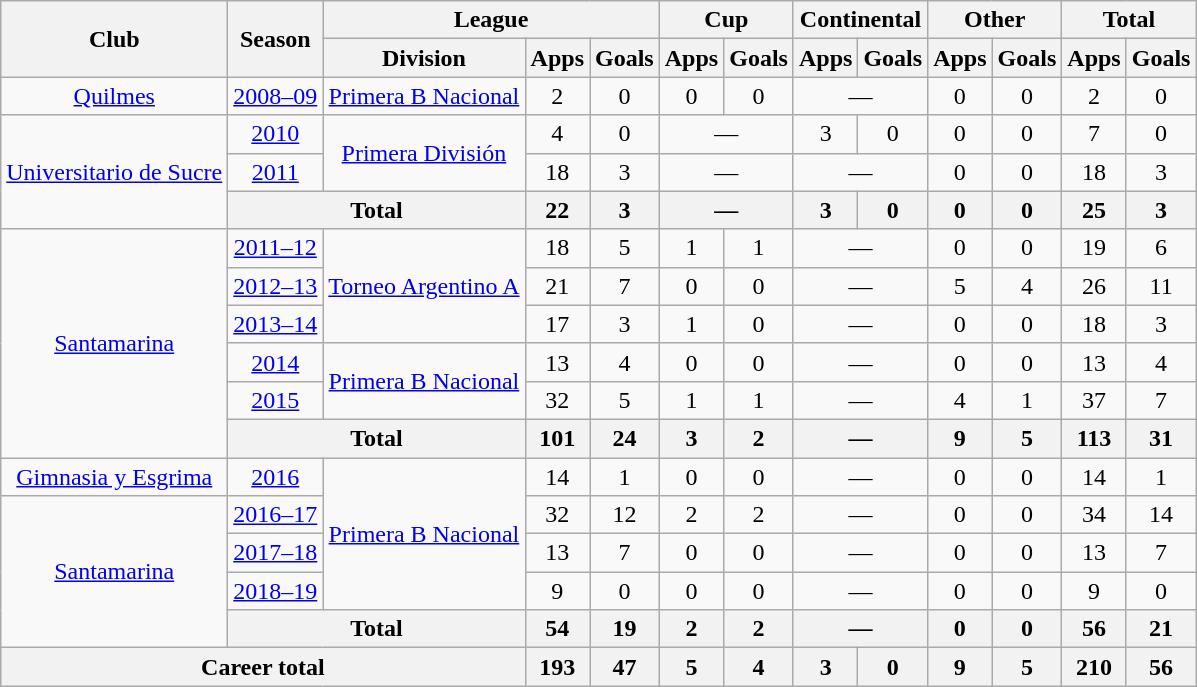<table class="wikitable" style="text-align:center">
<tr>
<th rowspan="2">Club</th>
<th rowspan="2">Season</th>
<th colspan="3">League</th>
<th colspan="2">Cup</th>
<th colspan="2">Continental</th>
<th colspan="2">Other</th>
<th colspan="2">Total</th>
</tr>
<tr>
<th>Division</th>
<th>Apps</th>
<th>Goals</th>
<th>Apps</th>
<th>Goals</th>
<th>Apps</th>
<th>Goals</th>
<th>Apps</th>
<th>Goals</th>
<th>Apps</th>
<th>Goals</th>
</tr>
<tr>
<td rowspan="1"><a href='#'>Quilmes</a></td>
<td><a href='#'>2008–09</a></td>
<td rowspan="1"><a href='#'>Primera B Nacional</a></td>
<td>2</td>
<td>0</td>
<td>0</td>
<td>0</td>
<td colspan="2">—</td>
<td>0</td>
<td>0</td>
<td>2</td>
<td>0</td>
</tr>
<tr>
<td rowspan="3"><a href='#'>Universitario de Sucre</a></td>
<td><a href='#'>2010</a></td>
<td rowspan="2"><a href='#'>Primera División</a></td>
<td>4</td>
<td>0</td>
<td colspan="2">—</td>
<td>3</td>
<td>0</td>
<td>0</td>
<td>0</td>
<td>7</td>
<td>0</td>
</tr>
<tr>
<td><a href='#'>2011</a></td>
<td>18</td>
<td>3</td>
<td colspan="2">—</td>
<td colspan="2">—</td>
<td>0</td>
<td>0</td>
<td>18</td>
<td>3</td>
</tr>
<tr>
<th colspan="2">Total</th>
<th>22</th>
<th>3</th>
<th colspan="2">—</th>
<th>3</th>
<th>0</th>
<th>0</th>
<th>0</th>
<th>25</th>
<th>3</th>
</tr>
<tr>
<td rowspan="6"><a href='#'>Santamarina</a></td>
<td><a href='#'>2011–12</a></td>
<td rowspan="3"><a href='#'>Torneo Argentino A</a></td>
<td>18</td>
<td>5</td>
<td>1</td>
<td>1</td>
<td colspan="2">—</td>
<td>0</td>
<td>0</td>
<td>19</td>
<td>6</td>
</tr>
<tr>
<td><a href='#'>2012–13</a></td>
<td>21</td>
<td>7</td>
<td>0</td>
<td>0</td>
<td colspan="2">—</td>
<td>5</td>
<td>4</td>
<td>26</td>
<td>11</td>
</tr>
<tr>
<td><a href='#'>2013–14</a></td>
<td>17</td>
<td>3</td>
<td>1</td>
<td>0</td>
<td colspan="2">—</td>
<td>0</td>
<td>0</td>
<td>18</td>
<td>3</td>
</tr>
<tr>
<td><a href='#'>2014</a></td>
<td rowspan="2"><a href='#'>Primera B Nacional</a></td>
<td>13</td>
<td>4</td>
<td>0</td>
<td>0</td>
<td colspan="2">—</td>
<td>0</td>
<td>0</td>
<td>13</td>
<td>4</td>
</tr>
<tr>
<td><a href='#'>2015</a></td>
<td>32</td>
<td>5</td>
<td>1</td>
<td>1</td>
<td colspan="2">—</td>
<td>4</td>
<td>1</td>
<td>37</td>
<td>7</td>
</tr>
<tr>
<th colspan="2">Total</th>
<th>101</th>
<th>24</th>
<th>3</th>
<th>2</th>
<th colspan="2">—</th>
<th>9</th>
<th>5</th>
<th>113</th>
<th>31</th>
</tr>
<tr>
<td rowspan="1"><a href='#'>Gimnasia y Esgrima</a></td>
<td><a href='#'>2016</a></td>
<td rowspan="4"><a href='#'>Primera B Nacional</a></td>
<td>14</td>
<td>1</td>
<td>0</td>
<td>0</td>
<td colspan="2">—</td>
<td>0</td>
<td>0</td>
<td>14</td>
<td>1</td>
</tr>
<tr>
<td rowspan="4"><a href='#'>Santamarina</a></td>
<td><a href='#'>2016–17</a></td>
<td>32</td>
<td>12</td>
<td>2</td>
<td>2</td>
<td colspan="2">—</td>
<td>0</td>
<td>0</td>
<td>34</td>
<td>14</td>
</tr>
<tr>
<td><a href='#'>2017–18</a></td>
<td>13</td>
<td>7</td>
<td>0</td>
<td>0</td>
<td colspan="2">—</td>
<td>0</td>
<td>0</td>
<td>13</td>
<td>7</td>
</tr>
<tr>
<td><a href='#'>2018–19</a></td>
<td>9</td>
<td>0</td>
<td>0</td>
<td>0</td>
<td colspan="2">—</td>
<td>0</td>
<td>0</td>
<td>9</td>
<td>0</td>
</tr>
<tr>
<th colspan="2">Total</th>
<th>54</th>
<th>19</th>
<th>2</th>
<th>2</th>
<th colspan="2">—</th>
<th>0</th>
<th>0</th>
<th>56</th>
<th>21</th>
</tr>
<tr>
<th colspan="3">Career total</th>
<th>193</th>
<th>47</th>
<th>5</th>
<th>4</th>
<th>3</th>
<th>0</th>
<th>9</th>
<th>5</th>
<th>210</th>
<th>56</th>
</tr>
</table>
